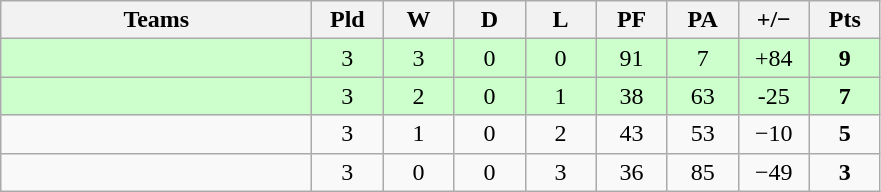<table class="wikitable" style="text-align: center;">
<tr>
<th width="200">Teams</th>
<th width="40">Pld</th>
<th width="40">W</th>
<th width="40">D</th>
<th width="40">L</th>
<th width="40">PF</th>
<th width="40">PA</th>
<th width="40">+/−</th>
<th width="40">Pts</th>
</tr>
<tr bgcolor=ccffcc>
<td align=left></td>
<td>3</td>
<td>3</td>
<td>0</td>
<td>0</td>
<td>91</td>
<td>7</td>
<td>+84</td>
<td><strong>9</strong></td>
</tr>
<tr bgcolor=ccffcc>
<td align=left></td>
<td>3</td>
<td>2</td>
<td>0</td>
<td>1</td>
<td>38</td>
<td>63</td>
<td>-25</td>
<td><strong>7</strong></td>
</tr>
<tr>
<td align=left></td>
<td>3</td>
<td>1</td>
<td>0</td>
<td>2</td>
<td>43</td>
<td>53</td>
<td>−10</td>
<td><strong>5</strong></td>
</tr>
<tr>
<td align=left></td>
<td>3</td>
<td>0</td>
<td>0</td>
<td>3</td>
<td>36</td>
<td>85</td>
<td>−49</td>
<td><strong>3</strong></td>
</tr>
</table>
